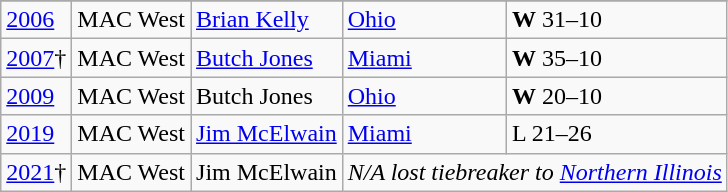<table class="wikitable">
<tr>
</tr>
<tr>
<td><a href='#'>2006</a></td>
<td>MAC West</td>
<td><a href='#'>Brian Kelly</a></td>
<td><a href='#'>Ohio</a></td>
<td><strong>W</strong> 31–10</td>
</tr>
<tr>
<td><a href='#'>2007</a>†</td>
<td>MAC West</td>
<td><a href='#'>Butch Jones</a></td>
<td><a href='#'>Miami</a></td>
<td><strong>W</strong> 35–10</td>
</tr>
<tr>
<td><a href='#'>2009</a></td>
<td>MAC West</td>
<td>Butch Jones</td>
<td><a href='#'>Ohio</a></td>
<td><strong>W</strong> 20–10</td>
</tr>
<tr>
<td><a href='#'>2019</a></td>
<td>MAC West</td>
<td><a href='#'>Jim McElwain</a></td>
<td><a href='#'>Miami</a></td>
<td>L 21–26</td>
</tr>
<tr>
<td><a href='#'>2021</a>†</td>
<td>MAC West</td>
<td>Jim McElwain</td>
<td colspan="2"><em>N/A lost tiebreaker to <a href='#'>Northern Illinois</a></em></td>
</tr>
</table>
